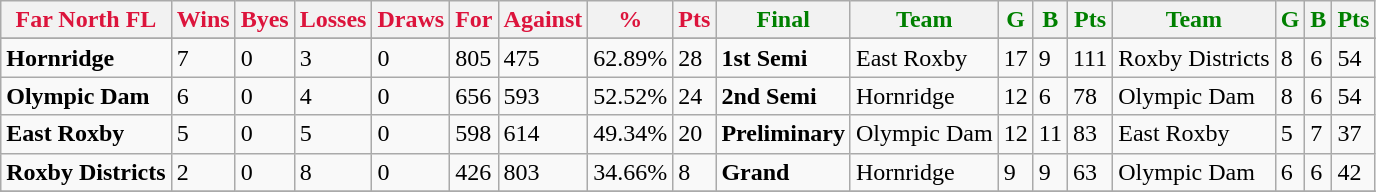<table class="wikitable">
<tr>
<th style="color:crimson">Far North FL</th>
<th style="color:crimson">Wins</th>
<th style="color:crimson">Byes</th>
<th style="color:crimson">Losses</th>
<th style="color:crimson">Draws</th>
<th style="color:crimson">For</th>
<th style="color:crimson">Against</th>
<th style="color:crimson">%</th>
<th style="color:crimson">Pts</th>
<th style="color:green">Final</th>
<th style="color:green">Team</th>
<th style="color:green">G</th>
<th style="color:green">B</th>
<th style="color:green">Pts</th>
<th style="color:green">Team</th>
<th style="color:green">G</th>
<th style="color:green">B</th>
<th style="color:green">Pts</th>
</tr>
<tr>
</tr>
<tr>
</tr>
<tr>
<td><strong>	Hornridge	</strong></td>
<td>7</td>
<td>0</td>
<td>3</td>
<td>0</td>
<td>805</td>
<td>475</td>
<td>62.89%</td>
<td>28</td>
<td><strong>1st Semi</strong></td>
<td>East Roxby</td>
<td>17</td>
<td>9</td>
<td>111</td>
<td>Roxby Districts</td>
<td>8</td>
<td>6</td>
<td>54</td>
</tr>
<tr>
<td><strong>	Olympic Dam	</strong></td>
<td>6</td>
<td>0</td>
<td>4</td>
<td>0</td>
<td>656</td>
<td>593</td>
<td>52.52%</td>
<td>24</td>
<td><strong>2nd Semi</strong></td>
<td>Hornridge</td>
<td>12</td>
<td>6</td>
<td>78</td>
<td>Olympic Dam</td>
<td>8</td>
<td>6</td>
<td>54</td>
</tr>
<tr>
<td><strong>	East Roxby	</strong></td>
<td>5</td>
<td>0</td>
<td>5</td>
<td>0</td>
<td>598</td>
<td>614</td>
<td>49.34%</td>
<td>20</td>
<td><strong>Preliminary</strong></td>
<td>Olympic Dam</td>
<td>12</td>
<td>11</td>
<td>83</td>
<td>East Roxby</td>
<td>5</td>
<td>7</td>
<td>37</td>
</tr>
<tr>
<td><strong>	Roxby Districts	</strong></td>
<td>2</td>
<td>0</td>
<td>8</td>
<td>0</td>
<td>426</td>
<td>803</td>
<td>34.66%</td>
<td>8</td>
<td><strong>Grand</strong></td>
<td>Hornridge</td>
<td>9</td>
<td>9</td>
<td>63</td>
<td>Olympic Dam</td>
<td>6</td>
<td>6</td>
<td>42</td>
</tr>
<tr>
</tr>
<tr>
</tr>
</table>
